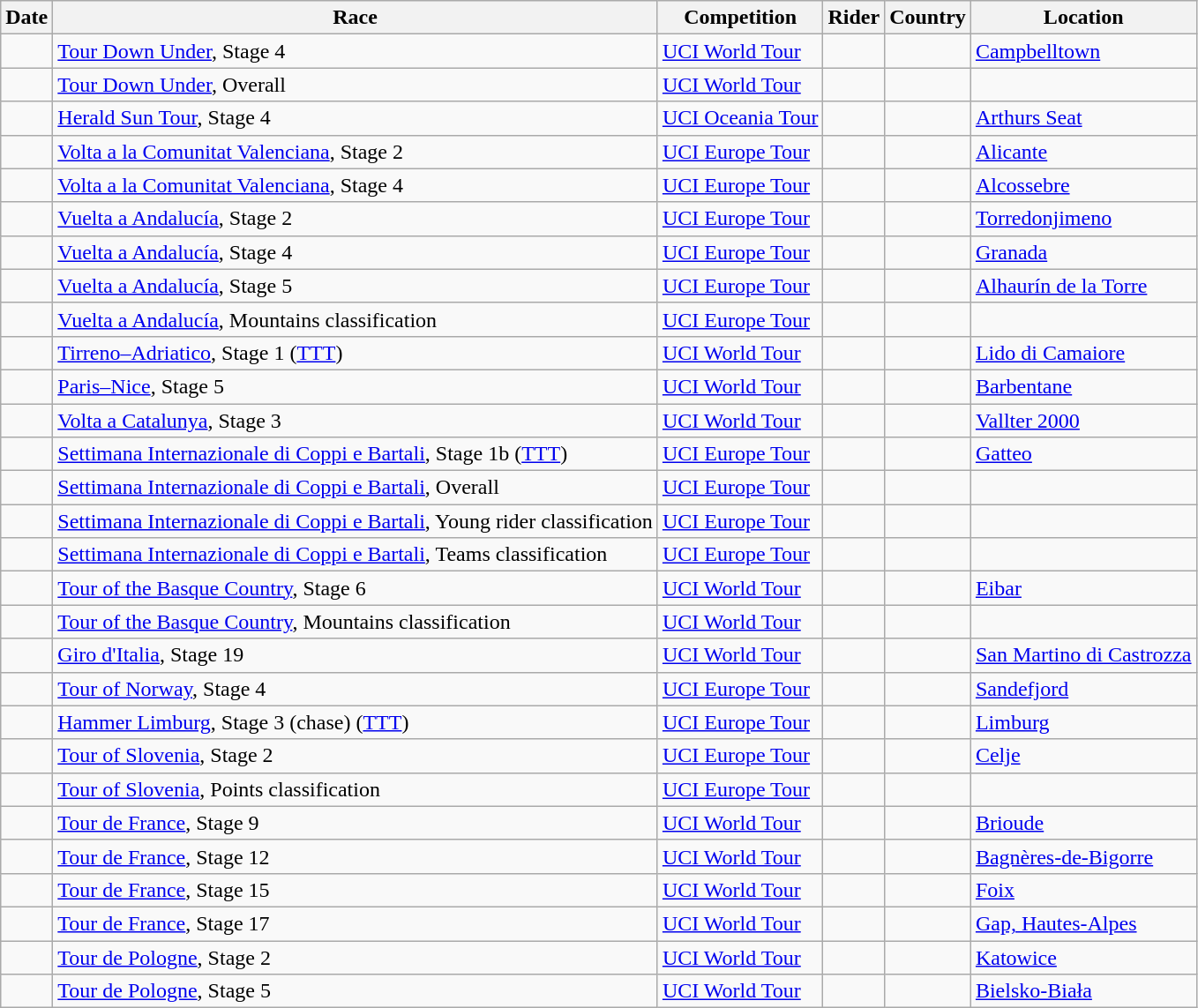<table class="wikitable sortable">
<tr>
<th>Date</th>
<th>Race</th>
<th>Competition</th>
<th>Rider</th>
<th>Country</th>
<th>Location</th>
</tr>
<tr>
<td></td>
<td><a href='#'>Tour Down Under</a>, Stage 4</td>
<td><a href='#'>UCI World Tour</a></td>
<td></td>
<td></td>
<td><a href='#'>Campbelltown</a></td>
</tr>
<tr>
<td></td>
<td><a href='#'>Tour Down Under</a>, Overall</td>
<td><a href='#'>UCI World Tour</a></td>
<td></td>
<td></td>
<td></td>
</tr>
<tr>
<td></td>
<td><a href='#'>Herald Sun Tour</a>, Stage 4</td>
<td><a href='#'>UCI Oceania Tour</a></td>
<td></td>
<td></td>
<td><a href='#'>Arthurs Seat</a></td>
</tr>
<tr>
<td></td>
<td><a href='#'>Volta a la Comunitat Valenciana</a>, Stage 2</td>
<td><a href='#'>UCI Europe Tour</a></td>
<td></td>
<td></td>
<td><a href='#'>Alicante</a></td>
</tr>
<tr>
<td></td>
<td><a href='#'>Volta a la Comunitat Valenciana</a>, Stage 4</td>
<td><a href='#'>UCI Europe Tour</a></td>
<td></td>
<td></td>
<td><a href='#'>Alcossebre</a></td>
</tr>
<tr>
<td></td>
<td><a href='#'>Vuelta a Andalucía</a>, Stage 2</td>
<td><a href='#'>UCI Europe Tour</a></td>
<td></td>
<td></td>
<td><a href='#'>Torredonjimeno</a></td>
</tr>
<tr>
<td></td>
<td><a href='#'>Vuelta a Andalucía</a>, Stage 4</td>
<td><a href='#'>UCI Europe Tour</a></td>
<td></td>
<td></td>
<td><a href='#'>Granada</a></td>
</tr>
<tr>
<td></td>
<td><a href='#'>Vuelta a Andalucía</a>, Stage 5</td>
<td><a href='#'>UCI Europe Tour</a></td>
<td></td>
<td></td>
<td><a href='#'>Alhaurín de la Torre</a></td>
</tr>
<tr>
<td></td>
<td><a href='#'>Vuelta a Andalucía</a>, Mountains classification</td>
<td><a href='#'>UCI Europe Tour</a></td>
<td></td>
<td></td>
<td></td>
</tr>
<tr>
<td></td>
<td><a href='#'>Tirreno–Adriatico</a>, Stage 1 (<a href='#'>TTT</a>)</td>
<td><a href='#'>UCI World Tour</a></td>
<td align="center"></td>
<td></td>
<td><a href='#'>Lido di Camaiore</a></td>
</tr>
<tr>
<td></td>
<td><a href='#'>Paris–Nice</a>, Stage 5</td>
<td><a href='#'>UCI World Tour</a></td>
<td></td>
<td></td>
<td><a href='#'>Barbentane</a></td>
</tr>
<tr>
<td></td>
<td><a href='#'>Volta a Catalunya</a>, Stage 3</td>
<td><a href='#'>UCI World Tour</a></td>
<td></td>
<td></td>
<td><a href='#'>Vallter 2000</a></td>
</tr>
<tr>
<td></td>
<td><a href='#'>Settimana Internazionale di Coppi e Bartali</a>, Stage 1b (<a href='#'>TTT</a>)</td>
<td><a href='#'>UCI Europe Tour</a></td>
<td align="center"></td>
<td></td>
<td><a href='#'>Gatteo</a></td>
</tr>
<tr>
<td></td>
<td><a href='#'>Settimana Internazionale di Coppi e Bartali</a>, Overall</td>
<td><a href='#'>UCI Europe Tour</a></td>
<td></td>
<td></td>
<td></td>
</tr>
<tr>
<td></td>
<td><a href='#'>Settimana Internazionale di Coppi e Bartali</a>, Young rider classification</td>
<td><a href='#'>UCI Europe Tour</a></td>
<td></td>
<td></td>
<td></td>
</tr>
<tr>
<td></td>
<td><a href='#'>Settimana Internazionale di Coppi e Bartali</a>, Teams classification</td>
<td><a href='#'>UCI Europe Tour</a></td>
<td align="center"></td>
<td></td>
<td></td>
</tr>
<tr>
<td></td>
<td><a href='#'>Tour of the Basque Country</a>, Stage 6</td>
<td><a href='#'>UCI World Tour</a></td>
<td></td>
<td></td>
<td><a href='#'>Eibar</a></td>
</tr>
<tr>
<td></td>
<td><a href='#'>Tour of the Basque Country</a>, Mountains classification</td>
<td><a href='#'>UCI World Tour</a></td>
<td></td>
<td></td>
<td></td>
</tr>
<tr>
<td></td>
<td><a href='#'>Giro d'Italia</a>, Stage 19</td>
<td><a href='#'>UCI World Tour</a></td>
<td></td>
<td></td>
<td><a href='#'>San Martino di Castrozza</a></td>
</tr>
<tr>
<td></td>
<td><a href='#'>Tour of Norway</a>, Stage 4</td>
<td><a href='#'>UCI Europe Tour</a></td>
<td></td>
<td></td>
<td><a href='#'>Sandefjord</a></td>
</tr>
<tr>
<td></td>
<td><a href='#'>Hammer Limburg</a>, Stage 3 (chase) (<a href='#'>TTT</a>)</td>
<td><a href='#'>UCI Europe Tour</a></td>
<td align="center"></td>
<td></td>
<td><a href='#'>Limburg</a></td>
</tr>
<tr>
<td></td>
<td><a href='#'>Tour of Slovenia</a>, Stage 2</td>
<td><a href='#'>UCI Europe Tour</a></td>
<td></td>
<td></td>
<td><a href='#'>Celje</a></td>
</tr>
<tr>
<td></td>
<td><a href='#'>Tour of Slovenia</a>, Points classification</td>
<td><a href='#'>UCI Europe Tour</a></td>
<td></td>
<td></td>
<td></td>
</tr>
<tr>
<td></td>
<td><a href='#'>Tour de France</a>, Stage 9</td>
<td><a href='#'>UCI World Tour</a></td>
<td></td>
<td></td>
<td><a href='#'>Brioude</a></td>
</tr>
<tr>
<td></td>
<td><a href='#'>Tour de France</a>, Stage 12</td>
<td><a href='#'>UCI World Tour</a></td>
<td></td>
<td></td>
<td><a href='#'>Bagnères-de-Bigorre</a></td>
</tr>
<tr>
<td></td>
<td><a href='#'>Tour de France</a>, Stage 15</td>
<td><a href='#'>UCI World Tour</a></td>
<td></td>
<td></td>
<td><a href='#'>Foix</a></td>
</tr>
<tr>
<td></td>
<td><a href='#'>Tour de France</a>, Stage 17</td>
<td><a href='#'>UCI World Tour</a></td>
<td></td>
<td></td>
<td><a href='#'>Gap, Hautes-Alpes</a></td>
</tr>
<tr>
<td></td>
<td><a href='#'>Tour de Pologne</a>, Stage 2</td>
<td><a href='#'>UCI World Tour</a></td>
<td></td>
<td></td>
<td><a href='#'>Katowice</a></td>
</tr>
<tr>
<td></td>
<td><a href='#'>Tour de Pologne</a>, Stage 5</td>
<td><a href='#'>UCI World Tour</a></td>
<td></td>
<td></td>
<td><a href='#'>Bielsko-Biała</a></td>
</tr>
</table>
